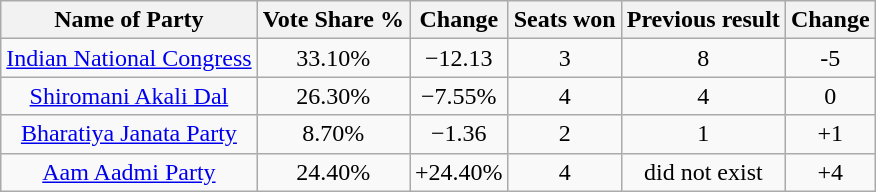<table class="wikitable sortable" style="text-align:center">
<tr>
<th>Name of Party</th>
<th>Vote Share %</th>
<th>Change</th>
<th>Seats won</th>
<th>Previous result</th>
<th>Change</th>
</tr>
<tr>
<td><a href='#'>Indian National Congress</a></td>
<td>33.10%</td>
<td>−12.13</td>
<td>3</td>
<td>8</td>
<td>-5</td>
</tr>
<tr>
<td><a href='#'>Shiromani Akali Dal</a></td>
<td>26.30%</td>
<td>−7.55%</td>
<td>4</td>
<td>4</td>
<td>0</td>
</tr>
<tr>
<td><a href='#'>Bharatiya Janata Party</a></td>
<td>8.70%</td>
<td>−1.36</td>
<td>2</td>
<td>1</td>
<td>+1</td>
</tr>
<tr>
<td><a href='#'>Aam Aadmi Party</a></td>
<td>24.40%</td>
<td>+24.40%</td>
<td>4</td>
<td>did not exist</td>
<td>+4</td>
</tr>
</table>
